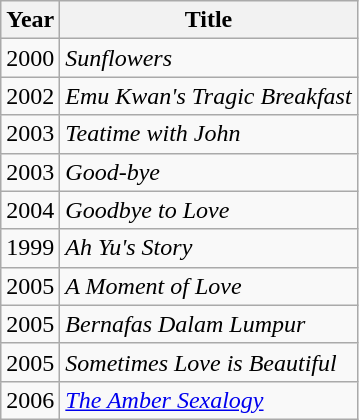<table class="wikitable">
<tr>
<th>Year</th>
<th>Title</th>
</tr>
<tr>
<td>2000</td>
<td><em>Sunflowers</em></td>
</tr>
<tr>
<td>2002</td>
<td><em>Emu Kwan's Tragic Breakfast</em></td>
</tr>
<tr>
<td>2003</td>
<td><em>Teatime with John</em></td>
</tr>
<tr>
<td>2003</td>
<td><em>Good-bye</em></td>
</tr>
<tr>
<td>2004</td>
<td><em>Goodbye to Love</em></td>
</tr>
<tr>
<td>1999</td>
<td><em>Ah Yu's Story</em></td>
</tr>
<tr>
<td>2005</td>
<td><em>A Moment of Love</em></td>
</tr>
<tr>
<td>2005</td>
<td><em>Bernafas Dalam Lumpur</em></td>
</tr>
<tr>
<td>2005</td>
<td><em>Sometimes Love is Beautiful</em></td>
</tr>
<tr>
<td>2006</td>
<td><em><a href='#'>The Amber Sexalogy</a></em></td>
</tr>
</table>
